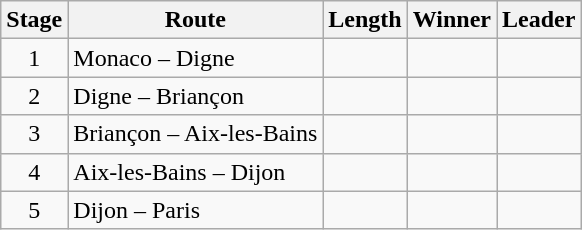<table class="wikitable">
<tr>
<th>Stage</th>
<th>Route</th>
<th>Length</th>
<th>Winner</th>
<th>Leader</th>
</tr>
<tr>
<td style="text-align:center;">1</td>
<td>Monaco – Digne</td>
<td></td>
<td></td>
<td></td>
</tr>
<tr>
<td style="text-align:center;">2</td>
<td>Digne – Briançon</td>
<td></td>
<td></td>
<td></td>
</tr>
<tr>
<td style="text-align:center;">3</td>
<td>Briançon – Aix-les-Bains</td>
<td></td>
<td></td>
<td></td>
</tr>
<tr>
<td style="text-align:center;">4</td>
<td>Aix-les-Bains – Dijon</td>
<td></td>
<td></td>
<td></td>
</tr>
<tr>
<td style="text-align:center;">5</td>
<td>Dijon – Paris</td>
<td></td>
<td></td>
<td></td>
</tr>
</table>
